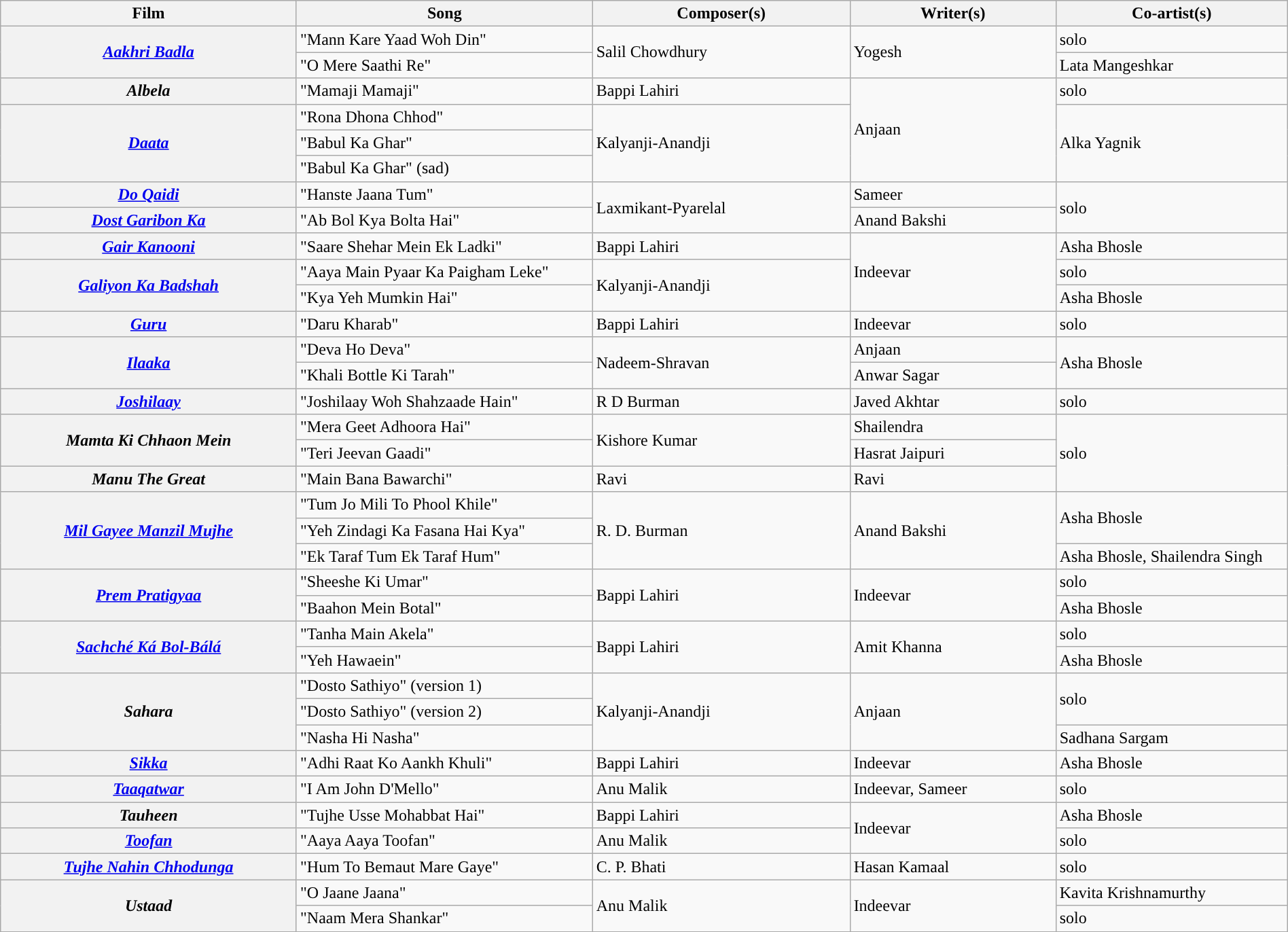<table class="wikitable plainrowheaders" width="100%" textcolor:#000;">
<tr style="background:#b0e0e66;">
<th scope="col" width=23%><strong>Film</strong></th>
<th scope="col" width=23%><strong>Song</strong></th>
<th scope="col" width=20%><strong>Composer(s)</strong></th>
<th scope="col" width=16%><strong>Writer(s)</strong></th>
<th scope="col" width=18%><strong>Co-artist(s)</strong></th>
</tr>
<tr>
<th rowspan=2><em><a href='#'>Aakhri Badla</a></em></th>
<td>"Mann Kare Yaad Woh Din"</td>
<td rowspan=2>Salil Chowdhury</td>
<td rowspan=2>Yogesh</td>
<td>solo</td>
</tr>
<tr>
<td>"O Mere Saathi Re"</td>
<td>Lata Mangeshkar</td>
</tr>
<tr>
<th><em>Albela</em></th>
<td>"Mamaji Mamaji"</td>
<td>Bappi Lahiri</td>
<td rowspan=4>Anjaan</td>
<td>solo</td>
</tr>
<tr>
<th rowspan=3><em><a href='#'>Daata</a></em></th>
<td>"Rona Dhona Chhod"</td>
<td rowspan=3>Kalyanji-Anandji</td>
<td rowspan=3>Alka Yagnik</td>
</tr>
<tr>
<td>"Babul Ka Ghar"</td>
</tr>
<tr>
<td>"Babul Ka Ghar" (sad)</td>
</tr>
<tr>
<th><em><a href='#'>Do Qaidi</a></em></th>
<td>"Hanste Jaana Tum"</td>
<td rowspan=2>Laxmikant-Pyarelal</td>
<td>Sameer</td>
<td rowspan=2>solo</td>
</tr>
<tr>
<th><em><a href='#'>Dost Garibon Ka</a></em></th>
<td>"Ab Bol Kya Bolta Hai"</td>
<td>Anand Bakshi</td>
</tr>
<tr>
<th><em><a href='#'>Gair Kanooni</a></em></th>
<td>"Saare Shehar Mein Ek Ladki"</td>
<td>Bappi Lahiri</td>
<td rowspan=3>Indeevar</td>
<td>Asha Bhosle</td>
</tr>
<tr>
<th rowspan=2><em><a href='#'>Galiyon Ka Badshah</a></em></th>
<td>"Aaya Main Pyaar Ka Paigham Leke"</td>
<td rowspan=2>Kalyanji-Anandji</td>
<td>solo</td>
</tr>
<tr>
<td>"Kya Yeh Mumkin Hai"</td>
<td>Asha Bhosle</td>
</tr>
<tr>
<th><em><a href='#'>Guru</a></em></th>
<td>"Daru Kharab"</td>
<td>Bappi Lahiri</td>
<td>Indeevar</td>
<td>solo</td>
</tr>
<tr>
<th rowspan=2><em><a href='#'>Ilaaka</a></em></th>
<td>"Deva Ho Deva"</td>
<td rowspan=2>Nadeem-Shravan</td>
<td>Anjaan</td>
<td rowspan=2>Asha Bhosle</td>
</tr>
<tr>
<td>"Khali Bottle Ki Tarah"</td>
<td>Anwar Sagar</td>
</tr>
<tr>
<th><em><a href='#'>Joshilaay</a></em></th>
<td>"Joshilaay Woh Shahzaade Hain"</td>
<td>R D Burman</td>
<td>Javed Akhtar</td>
<td>solo</td>
</tr>
<tr>
<th rowspan=2><em>Mamta Ki Chhaon Mein</em></th>
<td>"Mera Geet Adhoora Hai"</td>
<td rowspan=2>Kishore Kumar</td>
<td>Shailendra</td>
<td rowspan=3>solo</td>
</tr>
<tr>
<td>"Teri Jeevan Gaadi"</td>
<td>Hasrat Jaipuri</td>
</tr>
<tr>
<th><em>Manu The Great</em></th>
<td>"Main Bana Bawarchi"</td>
<td>Ravi</td>
<td>Ravi</td>
</tr>
<tr>
<th rowspan=3><em><a href='#'>Mil Gayee Manzil Mujhe</a></em></th>
<td>"Tum Jo Mili To Phool Khile"</td>
<td rowspan=3>R. D. Burman</td>
<td rowspan=3>Anand Bakshi</td>
<td rowspan=2>Asha Bhosle</td>
</tr>
<tr>
<td>"Yeh Zindagi Ka Fasana Hai Kya"</td>
</tr>
<tr>
<td>"Ek Taraf Tum Ek Taraf Hum"</td>
<td>Asha Bhosle, Shailendra Singh</td>
</tr>
<tr>
<th rowspan=2><em><a href='#'>Prem Pratigyaa</a></em></th>
<td>"Sheeshe Ki Umar"</td>
<td rowspan=2>Bappi Lahiri</td>
<td rowspan=2>Indeevar</td>
<td>solo</td>
</tr>
<tr>
<td>"Baahon Mein Botal"</td>
<td>Asha Bhosle</td>
</tr>
<tr>
<th rowspan=2><em><a href='#'>Sachché Ká Bol-Bálá</a></em></th>
<td>"Tanha Main Akela"</td>
<td rowspan=2>Bappi Lahiri</td>
<td rowspan=2>Amit Khanna</td>
<td>solo</td>
</tr>
<tr>
<td>"Yeh Hawaein"</td>
<td>Asha Bhosle</td>
</tr>
<tr>
<th rowspan=3><em>Sahara</em></th>
<td>"Dosto Sathiyo" (version 1)</td>
<td rowspan=3>Kalyanji-Anandji</td>
<td rowspan=3>Anjaan</td>
<td rowspan=2>solo</td>
</tr>
<tr>
<td>"Dosto Sathiyo" (version 2)</td>
</tr>
<tr>
<td>"Nasha Hi Nasha"</td>
<td>Sadhana Sargam</td>
</tr>
<tr>
<th><em><a href='#'>Sikka</a></em></th>
<td>"Adhi Raat Ko Aankh Khuli"</td>
<td>Bappi Lahiri</td>
<td>Indeevar</td>
<td>Asha Bhosle</td>
</tr>
<tr>
<th><em><a href='#'>Taaqatwar</a></em></th>
<td>"I Am John D'Mello"</td>
<td>Anu Malik</td>
<td>Indeevar, Sameer</td>
<td>solo</td>
</tr>
<tr>
<th><em>Tauheen</em></th>
<td>"Tujhe Usse Mohabbat Hai"</td>
<td>Bappi Lahiri</td>
<td rowspan=2>Indeevar</td>
<td>Asha Bhosle</td>
</tr>
<tr>
<th><em><a href='#'>Toofan</a></em></th>
<td>"Aaya Aaya Toofan"</td>
<td>Anu Malik</td>
<td>solo</td>
</tr>
<tr>
<th><em><a href='#'>Tujhe Nahin Chhodunga</a></em></th>
<td>"Hum To Bemaut Mare Gaye"</td>
<td>C. P. Bhati</td>
<td>Hasan Kamaal</td>
<td>solo</td>
</tr>
<tr>
<th rowspan=2><em>Ustaad</em></th>
<td>"O Jaane Jaana"</td>
<td rowspan=2>Anu Malik</td>
<td rowspan=2>Indeevar</td>
<td>Kavita Krishnamurthy</td>
</tr>
<tr>
<td>"Naam Mera Shankar"</td>
<td>solo</td>
</tr>
<tr>
</tr>
</table>
